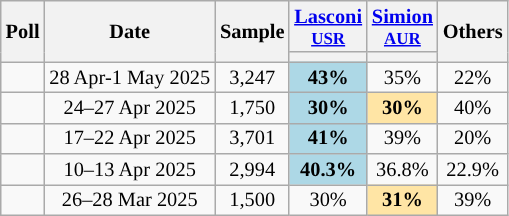<table class="wikitable sortable" style="text-align:center;font-size:85%;line-height:14px;">
<tr>
<th rowspan="2">Poll</th>
<th rowspan="2">Date</th>
<th rowspan="2" style="width:35px;">Sample</th>
<th class="unsortable" style="width:20px;"><a href='#'>Lasconi</a><br><small><a href='#'>USR</a></small></th>
<th class="unsortable" style="width:20px;"><a href='#'>Simion</a><br><small><a href='#'>AUR</a></small></th>
<th rowspan="2">Others</th>
</tr>
<tr>
<th style="background:"></th>
<th style="background:"></th>
</tr>
<tr>
<td></td>
<td>28 Apr-1 May 2025</td>
<td>3,247</td>
<td style="background:lightblue"><strong>43%</strong></td>
<td>35%</td>
<td>22%</td>
</tr>
<tr>
<td></td>
<td>24–27 Apr 2025</td>
<td>1,750</td>
<td style="background:lightblue"><strong>30%</strong></td>
<td style="background:#FFE5A5"><strong>30%</strong></td>
<td>40%</td>
</tr>
<tr>
<td></td>
<td>17–22 Apr 2025</td>
<td>3,701</td>
<td style="background:lightblue"><strong>41%</strong></td>
<td>39%</td>
<td>20%</td>
</tr>
<tr>
<td></td>
<td>10–13 Apr 2025</td>
<td>2,994</td>
<td style="background:lightblue"><strong>40.3%</strong></td>
<td>36.8%</td>
<td>22.9%</td>
</tr>
<tr>
<td></td>
<td>26–28 Mar 2025</td>
<td>1,500</td>
<td>30%</td>
<td style="background:#FFE5A5"><strong>31%</strong></td>
<td>39%</td>
</tr>
</table>
